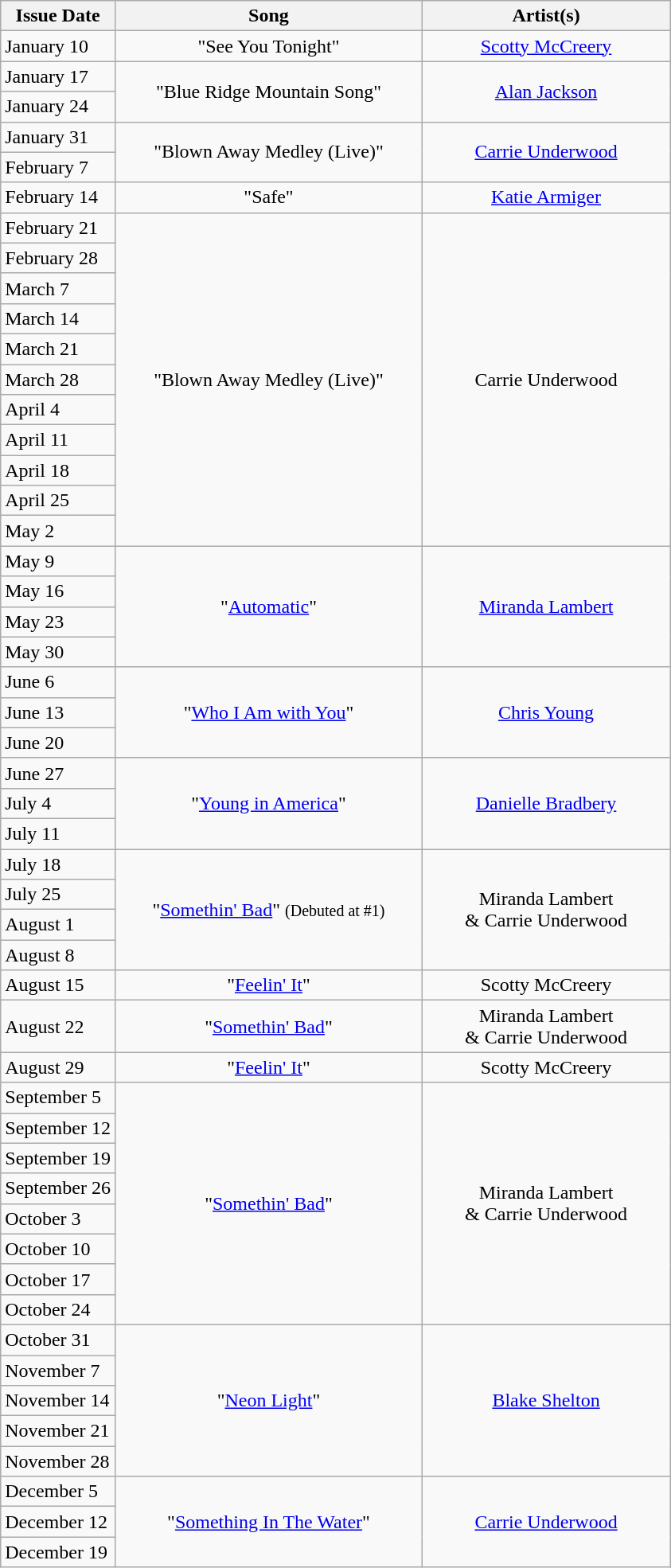<table class="wikitable">
<tr>
<th align="left">Issue Date</th>
<th align="center" width="250">Song</th>
<th align="center" width="200">Artist(s)</th>
</tr>
<tr>
<td align="left">January 10</td>
<td align="center">"See You Tonight"</td>
<td align="center"><a href='#'>Scotty McCreery</a></td>
</tr>
<tr>
<td align="left">January 17</td>
<td align="center" rowspan="2">"Blue Ridge Mountain Song"</td>
<td align="center" rowspan="2"><a href='#'>Alan Jackson</a></td>
</tr>
<tr>
<td align="left">January 24</td>
</tr>
<tr>
<td align="left">January 31</td>
<td align="center" rowspan="2">"Blown Away Medley (Live)"</td>
<td align="center" rowspan="2"><a href='#'>Carrie Underwood</a></td>
</tr>
<tr>
<td align="left">February 7</td>
</tr>
<tr>
<td align="left">February 14</td>
<td align="center">"Safe"</td>
<td align="center"><a href='#'>Katie Armiger</a></td>
</tr>
<tr>
<td align="left">February 21</td>
<td align="center" rowspan="11">"Blown Away Medley (Live)"</td>
<td align="center" rowspan="11">Carrie Underwood</td>
</tr>
<tr>
<td align="left">February 28</td>
</tr>
<tr>
<td align="left">March 7</td>
</tr>
<tr>
<td align="left">March 14</td>
</tr>
<tr>
<td align="left">March 21</td>
</tr>
<tr>
<td align="left">March 28</td>
</tr>
<tr>
<td align="left">April 4</td>
</tr>
<tr>
<td align="left">April 11</td>
</tr>
<tr>
<td align="left">April 18</td>
</tr>
<tr>
<td align="left">April 25</td>
</tr>
<tr>
<td align="left">May 2</td>
</tr>
<tr>
<td align="left">May 9</td>
<td align="center" rowspan="4">"<a href='#'>Automatic</a>"</td>
<td align="center" rowspan="4"><a href='#'>Miranda Lambert</a></td>
</tr>
<tr>
<td align="left">May 16</td>
</tr>
<tr>
<td align="left">May 23</td>
</tr>
<tr>
<td align="left">May 30</td>
</tr>
<tr>
<td align="left">June 6</td>
<td align="center" rowspan="3">"<a href='#'>Who I Am with You</a>"</td>
<td align="center" rowspan="3"><a href='#'>Chris Young</a></td>
</tr>
<tr>
<td align="left">June 13</td>
</tr>
<tr>
<td align="left">June 20</td>
</tr>
<tr>
<td align="left">June 27</td>
<td align="center" rowspan="3">"<a href='#'>Young in America</a>"</td>
<td align="center" rowspan="3"><a href='#'>Danielle Bradbery</a></td>
</tr>
<tr>
<td align="left">July 4</td>
</tr>
<tr>
<td align="left">July 11</td>
</tr>
<tr>
<td align="left">July 18</td>
<td align="center" rowspan="4">"<a href='#'>Somethin' Bad</a>" <small>(Debuted at #1)</small></td>
<td align="center" rowspan="4">Miranda Lambert <br>& Carrie Underwood</td>
</tr>
<tr>
<td align="left">July 25</td>
</tr>
<tr>
<td align="left">August 1</td>
</tr>
<tr>
<td align="left">August 8</td>
</tr>
<tr>
<td align="left">August 15</td>
<td align="center">"<a href='#'>Feelin' It</a>"</td>
<td align="center">Scotty McCreery</td>
</tr>
<tr>
<td align="left">August 22</td>
<td align="center">"<a href='#'>Somethin' Bad</a>"</td>
<td align="center">Miranda Lambert <br>& Carrie Underwood</td>
</tr>
<tr>
<td align="left">August 29</td>
<td align="center">"<a href='#'>Feelin' It</a>"</td>
<td align="center">Scotty McCreery</td>
</tr>
<tr>
<td align="left">September 5</td>
<td align="center" rowspan="8">"<a href='#'>Somethin' Bad</a>"</td>
<td align="center" rowspan="8">Miranda Lambert <br>& Carrie Underwood</td>
</tr>
<tr>
<td align="left">September 12</td>
</tr>
<tr>
<td align="left">September 19</td>
</tr>
<tr>
<td align="left">September 26</td>
</tr>
<tr>
<td align="left">October 3</td>
</tr>
<tr>
<td align="left">October 10</td>
</tr>
<tr>
<td align="left">October 17</td>
</tr>
<tr>
<td align="left">October 24</td>
</tr>
<tr>
<td align="left">October 31</td>
<td align="center" rowspan="5">"<a href='#'>Neon Light</a>"</td>
<td align="center" rowspan="5"><a href='#'>Blake Shelton</a></td>
</tr>
<tr>
<td align="left">November 7</td>
</tr>
<tr>
<td align="left">November 14</td>
</tr>
<tr>
<td align="left">November 21</td>
</tr>
<tr>
<td align="left">November 28</td>
</tr>
<tr>
<td align="left">December 5</td>
<td align="center" rowspan="3">"<a href='#'>Something In The Water</a>"</td>
<td align="center" rowspan="3"><a href='#'>Carrie Underwood</a></td>
</tr>
<tr>
<td align="left">December 12</td>
</tr>
<tr>
<td align="left">December 19</td>
</tr>
</table>
